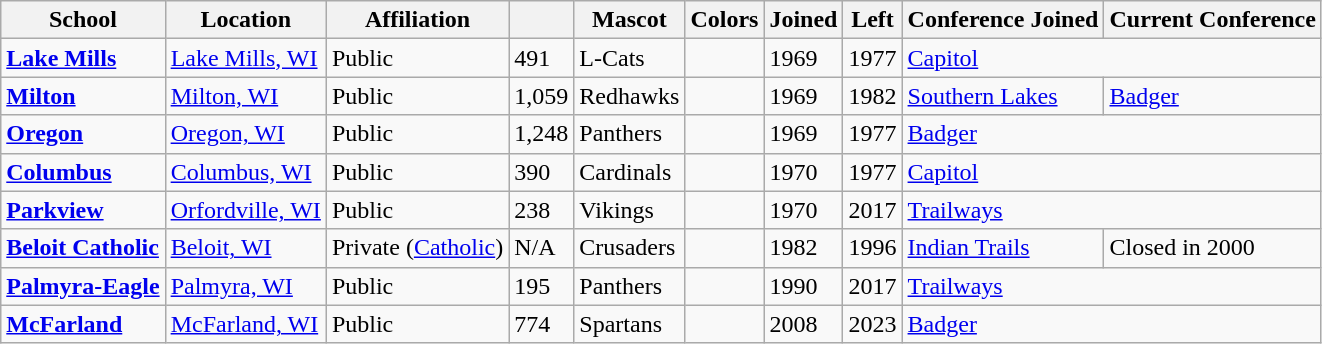<table class="wikitable sortable">
<tr>
<th>School</th>
<th>Location</th>
<th>Affiliation</th>
<th></th>
<th>Mascot</th>
<th>Colors</th>
<th>Joined</th>
<th>Left</th>
<th>Conference Joined</th>
<th>Current Conference</th>
</tr>
<tr>
<td><a href='#'><strong>Lake Mills</strong></a></td>
<td><a href='#'>Lake Mills, WI</a></td>
<td>Public</td>
<td>491</td>
<td>L-Cats</td>
<td> </td>
<td>1969</td>
<td>1977</td>
<td colspan="2"><a href='#'>Capitol</a></td>
</tr>
<tr>
<td><a href='#'><strong>Milton</strong></a></td>
<td><a href='#'>Milton, WI</a></td>
<td>Public</td>
<td>1,059</td>
<td>Redhawks</td>
<td> </td>
<td>1969</td>
<td>1982</td>
<td><a href='#'>Southern Lakes</a></td>
<td><a href='#'>Badger</a></td>
</tr>
<tr>
<td><a href='#'><strong>Oregon</strong></a></td>
<td><a href='#'>Oregon, WI</a></td>
<td>Public</td>
<td>1,248</td>
<td>Panthers</td>
<td> </td>
<td>1969</td>
<td>1977</td>
<td colspan="2"><a href='#'>Badger</a></td>
</tr>
<tr>
<td><a href='#'><strong>Columbus</strong></a></td>
<td><a href='#'>Columbus, WI</a></td>
<td>Public</td>
<td>390</td>
<td>Cardinals</td>
<td> </td>
<td>1970</td>
<td>1977</td>
<td colspan="2"><a href='#'>Capitol</a></td>
</tr>
<tr>
<td><a href='#'><strong>Parkview</strong></a></td>
<td><a href='#'>Orfordville, WI</a></td>
<td>Public</td>
<td>238</td>
<td>Vikings</td>
<td> </td>
<td>1970</td>
<td>2017</td>
<td colspan="2"><a href='#'>Trailways</a></td>
</tr>
<tr>
<td><a href='#'><strong>Beloit Catholic</strong></a></td>
<td><a href='#'>Beloit, WI</a></td>
<td>Private (<a href='#'>Catholic</a>)</td>
<td>N/A</td>
<td>Crusaders</td>
<td> </td>
<td>1982</td>
<td>1996</td>
<td><a href='#'>Indian Trails</a></td>
<td>Closed in 2000</td>
</tr>
<tr>
<td><a href='#'><strong>Palmyra-Eagle</strong></a></td>
<td><a href='#'>Palmyra, WI</a></td>
<td>Public</td>
<td>195</td>
<td>Panthers</td>
<td> </td>
<td>1990</td>
<td>2017</td>
<td colspan="2"><a href='#'>Trailways</a></td>
</tr>
<tr>
<td><a href='#'><strong>McFarland</strong></a></td>
<td><a href='#'>McFarland, WI</a></td>
<td>Public</td>
<td>774</td>
<td>Spartans</td>
<td> </td>
<td>2008</td>
<td>2023</td>
<td colspan="2"><a href='#'>Badger</a></td>
</tr>
</table>
